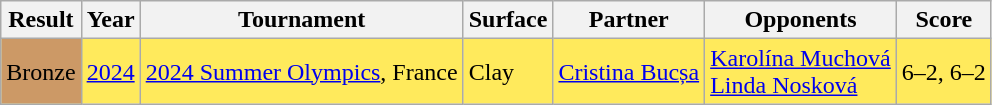<table class="sortable wikitable">
<tr>
<th>Result</th>
<th>Year</th>
<th>Tournament</th>
<th>Surface</th>
<th>Partner</th>
<th>Opponents</th>
<th class=unsortable>Score</th>
</tr>
<tr style=background:#ffea5c>
<td style=background:#c96>Bronze</td>
<td><a href='#'>2024</a></td>
<td><a href='#'>2024 Summer Olympics</a>, France</td>
<td>Clay</td>
<td> <a href='#'>Cristina Bucșa</a></td>
<td> <a href='#'>Karolína Muchová</a> <br>  <a href='#'>Linda Nosková</a></td>
<td>6–2, 6–2</td>
</tr>
</table>
